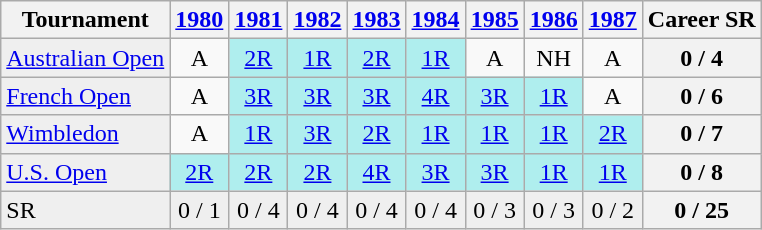<table class="wikitable">
<tr>
<th>Tournament</th>
<th><a href='#'>1980</a></th>
<th><a href='#'>1981</a></th>
<th><a href='#'>1982</a></th>
<th><a href='#'>1983</a></th>
<th><a href='#'>1984</a></th>
<th><a href='#'>1985</a></th>
<th><a href='#'>1986</a></th>
<th><a href='#'>1987</a></th>
<th>Career SR</th>
</tr>
<tr>
<td style="background:#EFEFEF;"><a href='#'>Australian Open</a></td>
<td align="center">A</td>
<td align="center" style="background:#afeeee;"><a href='#'>2R</a></td>
<td align="center" style="background:#afeeee;"><a href='#'>1R</a></td>
<td align="center" style="background:#afeeee;"><a href='#'>2R</a></td>
<td align="center" style="background:#afeeee;"><a href='#'>1R</a></td>
<td align="center">A</td>
<td align="center">NH</td>
<td align="center">A</td>
<th align="center">0 / 4</th>
</tr>
<tr>
<td style="background:#EFEFEF;"><a href='#'>French Open</a></td>
<td align="center">A</td>
<td align="center" style="background:#afeeee;"><a href='#'>3R</a></td>
<td align="center" style="background:#afeeee;"><a href='#'>3R</a></td>
<td align="center" style="background:#afeeee;"><a href='#'>3R</a></td>
<td align="center" style="background:#afeeee;"><a href='#'>4R</a></td>
<td align="center" style="background:#afeeee;"><a href='#'>3R</a></td>
<td align="center" style="background:#afeeee;"><a href='#'>1R</a></td>
<td align="center">A</td>
<th align="center">0 / 6</th>
</tr>
<tr>
<td style="background:#EFEFEF;"><a href='#'>Wimbledon</a></td>
<td align="center">A</td>
<td align="center" style="background:#afeeee;"><a href='#'>1R</a></td>
<td align="center" style="background:#afeeee;"><a href='#'>3R</a></td>
<td align="center" style="background:#afeeee;"><a href='#'>2R</a></td>
<td align="center" style="background:#afeeee;"><a href='#'>1R</a></td>
<td align="center" style="background:#afeeee;"><a href='#'>1R</a></td>
<td align="center" style="background:#afeeee;"><a href='#'>1R</a></td>
<td align="center" style="background:#afeeee;"><a href='#'>2R</a></td>
<th align="center">0 / 7</th>
</tr>
<tr>
<td style="background:#EFEFEF;"><a href='#'>U.S. Open</a></td>
<td align="center" style="background:#afeeee;"><a href='#'>2R</a></td>
<td align="center" style="background:#afeeee;"><a href='#'>2R</a></td>
<td align="center" style="background:#afeeee;"><a href='#'>2R</a></td>
<td align="center" style="background:#afeeee;"><a href='#'>4R</a></td>
<td align="center" style="background:#afeeee;"><a href='#'>3R</a></td>
<td align="center" style="background:#afeeee;"><a href='#'>3R</a></td>
<td align="center" style="background:#afeeee;"><a href='#'>1R</a></td>
<td align="center" style="background:#afeeee;"><a href='#'>1R</a></td>
<th align="center">0 / 8</th>
</tr>
<tr>
<td style="background:#EFEFEF;">SR</td>
<td align="center" style="background:#EFEFEF;">0 / 1</td>
<td align="center" style="background:#EFEFEF;">0 / 4</td>
<td align="center" style="background:#EFEFEF;">0 / 4</td>
<td align="center" style="background:#EFEFEF;">0 / 4</td>
<td align="center" style="background:#EFEFEF;">0 / 4</td>
<td align="center" style="background:#EFEFEF;">0 / 3</td>
<td align="center" style="background:#EFEFEF;">0 / 3</td>
<td align="center" style="background:#EFEFEF;">0 / 2</td>
<th align="center">0 / 25</th>
</tr>
</table>
